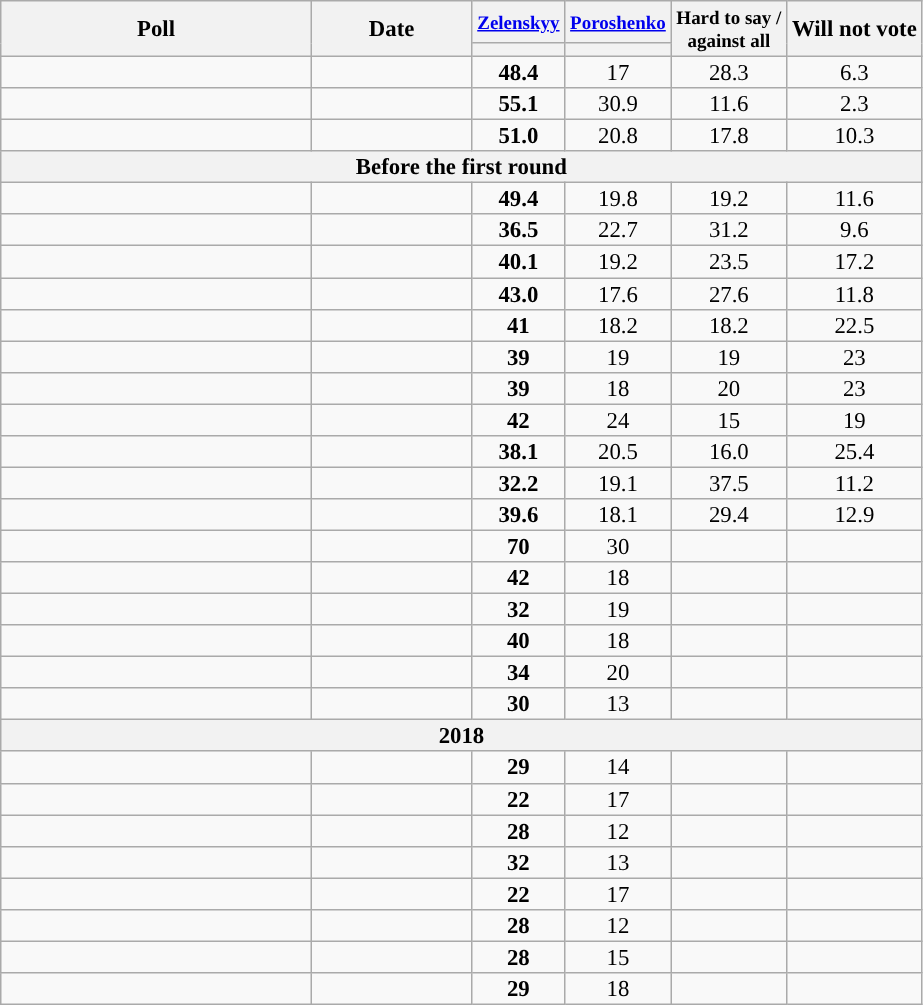<table class="wikitable" style="text-align:center;font-size:95%;line-height:14px;">
<tr>
<th rowspan=2 style="width:200px;">Poll</th>
<th rowspan=2 style="width:100px;">Date</th>
<th><small><a href='#'>Zelenskyy</a></small><br></th>
<th> <small><a href='#'>Poroshenko</a></small><br></th>
<th rowspan=2><small>Hard to say /</small><br><small>against all</small></th>
<th rowspan=2>Will not vote</th>
</tr>
<tr>
<th style="background:"></th>
<th style="background:"></th>
</tr>
<tr>
<td></td>
<td></td>
<td style="background-color:#"><strong>48.4</strong></td>
<td>17</td>
<td>28.3</td>
<td>6.3</td>
</tr>
<tr>
<td></td>
<td></td>
<td style="background-color:#"><strong>55.1</strong></td>
<td>30.9</td>
<td>11.6</td>
<td>2.3</td>
</tr>
<tr>
<td></td>
<td></td>
<td style="background-color:#"><strong>51.0</strong></td>
<td>20.8</td>
<td>17.8</td>
<td>10.3</td>
</tr>
<tr>
<th colspan="6">Before the first round</th>
</tr>
<tr>
<td></td>
<td></td>
<td style="background-color:#"><strong>49.4</strong></td>
<td>19.8</td>
<td>19.2</td>
<td>11.6</td>
</tr>
<tr>
<td></td>
<td></td>
<td style="background-color:#"><strong>36.5</strong></td>
<td>22.7</td>
<td>31.2</td>
<td>9.6</td>
</tr>
<tr>
<td></td>
<td></td>
<td style="background-color:#"><strong>40.1</strong></td>
<td>19.2</td>
<td>23.5</td>
<td>17.2</td>
</tr>
<tr>
<td></td>
<td></td>
<td style="background-color:#"><strong>43.0</strong></td>
<td>17.6</td>
<td>27.6</td>
<td>11.8</td>
</tr>
<tr>
<td> </td>
<td></td>
<td style="background-color:#"><strong>41</strong></td>
<td>18.2</td>
<td>18.2</td>
<td>22.5</td>
</tr>
<tr>
<td></td>
<td></td>
<td style="background-color:#"><strong>39</strong></td>
<td>19</td>
<td>19</td>
<td>23</td>
</tr>
<tr>
<td></td>
<td></td>
<td style="background-color:#"><strong>39</strong></td>
<td>18</td>
<td>20</td>
<td>23</td>
</tr>
<tr>
<td></td>
<td></td>
<td style="background-color:#"><strong>42</strong></td>
<td>24</td>
<td>15</td>
<td>19</td>
</tr>
<tr>
<td></td>
<td></td>
<td style="background-color:#"><strong>38.1</strong></td>
<td>20.5</td>
<td>16.0</td>
<td>25.4</td>
</tr>
<tr>
<td></td>
<td></td>
<td style="background-color:#"><strong>32.2</strong></td>
<td>19.1</td>
<td style="background-color:#">37.5</td>
<td>11.2</td>
</tr>
<tr>
<td></td>
<td></td>
<td style="background-color:#"><strong>39.6</strong></td>
<td>18.1</td>
<td>29.4</td>
<td>12.9</td>
</tr>
<tr>
<td></td>
<td></td>
<td style="background-color:#"><strong>70</strong></td>
<td>30</td>
<td></td>
<td></td>
</tr>
<tr>
<td></td>
<td></td>
<td style="background-color:#"><strong>42</strong></td>
<td>18</td>
<td></td>
<td></td>
</tr>
<tr>
<td></td>
<td></td>
<td style="background-color:#"><strong>32</strong></td>
<td>19</td>
<td></td>
<td></td>
</tr>
<tr>
<td></td>
<td></td>
<td style="background-color:#"><strong>40</strong></td>
<td>18</td>
<td></td>
<td></td>
</tr>
<tr>
<td></td>
<td></td>
<td style="background-color:#"><strong>34</strong></td>
<td>20</td>
<td></td>
<td></td>
</tr>
<tr>
<td></td>
<td></td>
<td style="background-color:#"><strong>30</strong></td>
<td>13</td>
<td></td>
<td></td>
</tr>
<tr>
<th colspan=6>2018</th>
</tr>
<tr>
<td></td>
<td></td>
<td style="background-color:#"><strong>29</strong></td>
<td>14</td>
<td></td>
<td></td>
</tr>
<tr>
<td></td>
<td></td>
<td style="background-color:#"><strong>22</strong></td>
<td>17</td>
<td></td>
<td></td>
</tr>
<tr>
<td></td>
<td></td>
<td style="background-color:#"><strong>28</strong></td>
<td>12</td>
<td></td>
<td></td>
</tr>
<tr>
<td> </td>
<td></td>
<td style="background-color:#"><strong>32</strong></td>
<td>13</td>
<td></td>
<td></td>
</tr>
<tr>
<td></td>
<td></td>
<td style="background-color:#"><strong>22</strong></td>
<td>17</td>
<td></td>
<td></td>
</tr>
<tr>
<td></td>
<td></td>
<td style="background-color:#"><strong>28</strong></td>
<td>12</td>
<td></td>
<td></td>
</tr>
<tr>
<td></td>
<td></td>
<td style="background-color:#"><strong>28</strong></td>
<td>15</td>
<td></td>
<td></td>
</tr>
<tr>
<td> </td>
<td></td>
<td style="background-color:#"><strong>29</strong></td>
<td>18</td>
<td></td>
<td></td>
</tr>
</table>
